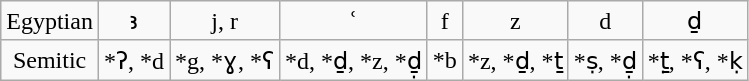<table class="wikitable" style="text-align: center;">
<tr>
<td>Egyptian</td>
<td>ꜣ</td>
<td>j, r</td>
<td>ʿ</td>
<td>f</td>
<td>z</td>
<td>d</td>
<td>ḏ</td>
</tr>
<tr>
<td>Semitic</td>
<td>*ʔ, *d</td>
<td>*g, *ɣ, *ʕ</td>
<td>*d, *ḏ, *z, *ḏ̣</td>
<td>*b</td>
<td>*z, *ḏ, *ṯ</td>
<td>*ṣ, *ḏ̣</td>
<td>*ṯ̣, *ʕ, *ḳ</td>
</tr>
</table>
